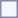<table style="border:1px solid #8888aa; background:#f7f8ff; padding:5px; font-size:95%; margin:0 12px 12px 0;">
</table>
